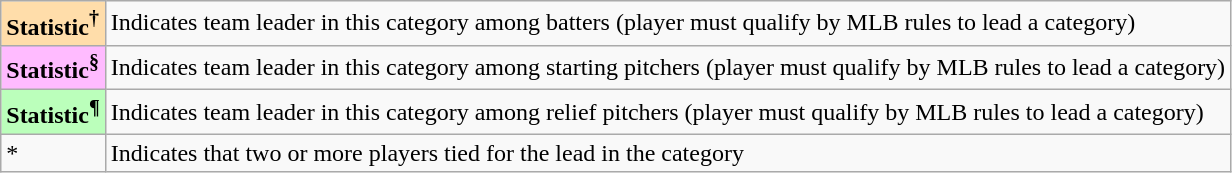<table class="wikitable">
<tr>
<td bgcolor="#ffddaa"><strong>Statistic<sup>†</sup></strong></td>
<td>Indicates team leader in this category among batters (player must qualify by MLB rules to lead a category)</td>
</tr>
<tr>
<td bgcolor="#ffbbff"><strong>Statistic<sup>§</sup></strong></td>
<td>Indicates team leader in this category among starting pitchers (player must qualify by MLB rules to lead a category)</td>
</tr>
<tr>
<td bgcolor="#bbffbb"><strong>Statistic<sup>¶</sup></strong></td>
<td>Indicates team leader in this category among relief pitchers (player must qualify by MLB rules to lead a category)</td>
</tr>
<tr>
<td>*</td>
<td>Indicates that two or more players tied for the lead in the category</td>
</tr>
</table>
